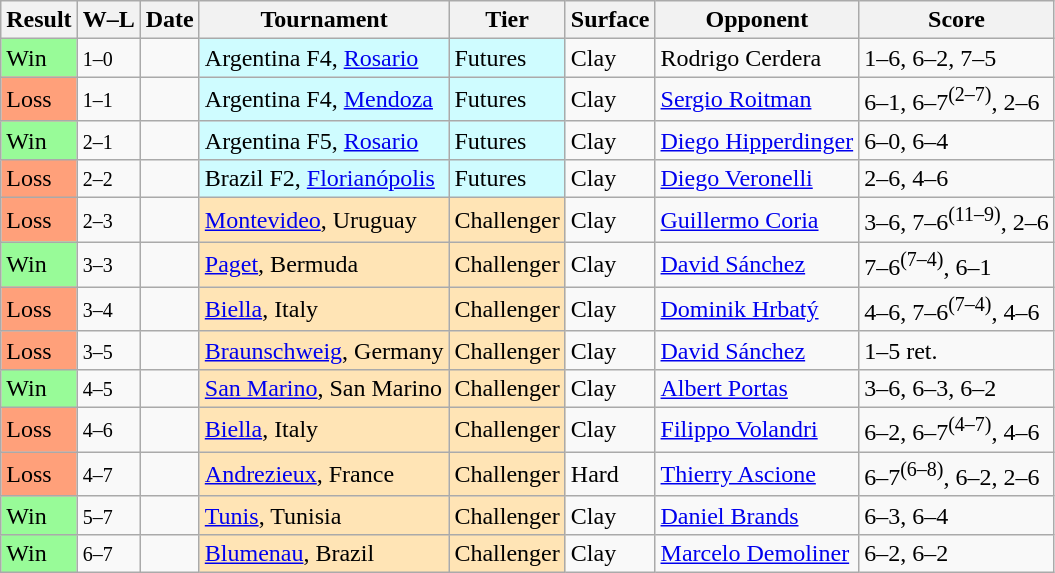<table class="sortable wikitable">
<tr>
<th>Result</th>
<th class="unsortable">W–L</th>
<th>Date</th>
<th>Tournament</th>
<th>Tier</th>
<th>Surface</th>
<th>Opponent</th>
<th class="unsortable">Score</th>
</tr>
<tr>
<td style="background:#98fb98;">Win</td>
<td><small>1–0</small></td>
<td></td>
<td style="background:#cffcff;">Argentina F4, <a href='#'>Rosario</a></td>
<td style="background:#cffcff;">Futures</td>
<td>Clay</td>
<td> Rodrigo Cerdera</td>
<td>1–6, 6–2, 7–5</td>
</tr>
<tr>
<td style="background:#ffa07a;">Loss</td>
<td><small>1–1</small></td>
<td></td>
<td style="background:#cffcff;">Argentina F4, <a href='#'>Mendoza</a></td>
<td style="background:#cffcff;">Futures</td>
<td>Clay</td>
<td> <a href='#'>Sergio Roitman</a></td>
<td>6–1, 6–7<sup>(2–7)</sup>, 2–6</td>
</tr>
<tr>
<td style="background:#98fb98;">Win</td>
<td><small>2–1</small></td>
<td></td>
<td style="background:#cffcff;">Argentina F5, <a href='#'>Rosario</a></td>
<td style="background:#cffcff;">Futures</td>
<td>Clay</td>
<td> <a href='#'>Diego Hipperdinger</a></td>
<td>6–0, 6–4</td>
</tr>
<tr>
<td style="background:#ffa07a;">Loss</td>
<td><small>2–2</small></td>
<td></td>
<td style="background:#cffcff;">Brazil F2, <a href='#'>Florianópolis</a></td>
<td style="background:#cffcff;">Futures</td>
<td>Clay</td>
<td> <a href='#'>Diego Veronelli</a></td>
<td>2–6, 4–6</td>
</tr>
<tr>
<td style="background:#ffa07a;">Loss</td>
<td><small>2–3</small></td>
<td></td>
<td style="background:moccasin;"><a href='#'>Montevideo</a>, Uruguay</td>
<td style="background:moccasin;">Challenger</td>
<td>Clay</td>
<td> <a href='#'>Guillermo Coria</a></td>
<td>3–6, 7–6<sup>(11–9)</sup>, 2–6</td>
</tr>
<tr>
<td style="background:#98fb98;">Win</td>
<td><small>3–3</small></td>
<td></td>
<td style="background:moccasin;"><a href='#'>Paget</a>, Bermuda</td>
<td style="background:moccasin;">Challenger</td>
<td>Clay</td>
<td> <a href='#'>David Sánchez</a></td>
<td>7–6<sup>(7–4)</sup>, 6–1</td>
</tr>
<tr>
<td style="background:#ffa07a;">Loss</td>
<td><small>3–4</small></td>
<td></td>
<td style="background:moccasin;"><a href='#'>Biella</a>, Italy</td>
<td style="background:moccasin;">Challenger</td>
<td>Clay</td>
<td> <a href='#'>Dominik Hrbatý</a></td>
<td>4–6, 7–6<sup>(7–4)</sup>, 4–6</td>
</tr>
<tr>
<td style="background:#ffa07a;">Loss</td>
<td><small>3–5</small></td>
<td></td>
<td style="background:moccasin;"><a href='#'>Braunschweig</a>, Germany</td>
<td style="background:moccasin;">Challenger</td>
<td>Clay</td>
<td> <a href='#'>David Sánchez</a></td>
<td>1–5 ret.</td>
</tr>
<tr>
<td style="background:#98fb98;">Win</td>
<td><small>4–5</small></td>
<td></td>
<td style="background:moccasin;"><a href='#'>San Marino</a>, San Marino</td>
<td style="background:moccasin;">Challenger</td>
<td>Clay</td>
<td> <a href='#'>Albert Portas</a></td>
<td>3–6, 6–3, 6–2</td>
</tr>
<tr>
<td style="background:#ffa07a;">Loss</td>
<td><small>4–6</small></td>
<td></td>
<td style="background:moccasin;"><a href='#'>Biella</a>, Italy</td>
<td style="background:moccasin;">Challenger</td>
<td>Clay</td>
<td> <a href='#'>Filippo Volandri</a></td>
<td>6–2, 6–7<sup>(4–7)</sup>, 4–6</td>
</tr>
<tr>
<td style="background:#ffa07a;">Loss</td>
<td><small>4–7</small></td>
<td></td>
<td style="background:moccasin;"><a href='#'>Andrezieux</a>, France</td>
<td style="background:moccasin;">Challenger</td>
<td>Hard</td>
<td> <a href='#'>Thierry Ascione</a></td>
<td>6–7<sup>(6–8)</sup>, 6–2, 2–6</td>
</tr>
<tr>
<td style="background:#98fb98;">Win</td>
<td><small>5–7</small></td>
<td></td>
<td style="background:moccasin;"><a href='#'>Tunis</a>, Tunisia</td>
<td style="background:moccasin;">Challenger</td>
<td>Clay</td>
<td> <a href='#'>Daniel Brands</a></td>
<td>6–3, 6–4</td>
</tr>
<tr>
<td style="background:#98fb98;">Win</td>
<td><small>6–7</small></td>
<td></td>
<td style="background:moccasin;"><a href='#'>Blumenau</a>, Brazil</td>
<td style="background:moccasin;">Challenger</td>
<td>Clay</td>
<td> <a href='#'>Marcelo Demoliner</a></td>
<td>6–2, 6–2</td>
</tr>
</table>
